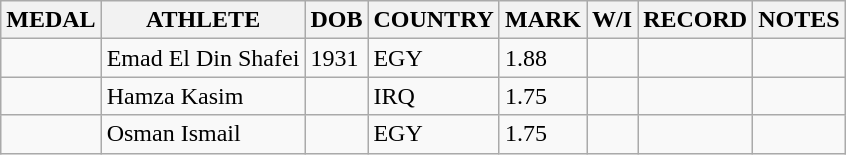<table class="wikitable">
<tr>
<th>MEDAL</th>
<th>ATHLETE</th>
<th>DOB</th>
<th>COUNTRY</th>
<th>MARK</th>
<th>W/I</th>
<th>RECORD</th>
<th>NOTES</th>
</tr>
<tr>
<td></td>
<td>Emad El Din Shafei</td>
<td>1931</td>
<td>EGY</td>
<td>1.88</td>
<td></td>
<td></td>
<td></td>
</tr>
<tr>
<td></td>
<td>Hamza Kasim</td>
<td></td>
<td>IRQ</td>
<td>1.75</td>
<td></td>
<td></td>
<td></td>
</tr>
<tr>
<td></td>
<td>Osman Ismail</td>
<td></td>
<td>EGY</td>
<td>1.75</td>
<td></td>
<td></td>
<td></td>
</tr>
</table>
